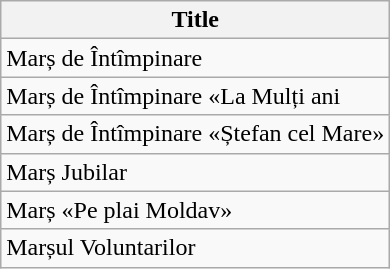<table class="wikitable">
<tr>
<th>Title</th>
</tr>
<tr>
<td>Marș de Întîmpinare</td>
</tr>
<tr>
<td>Marș de Întîmpinare «La Mulți ani</td>
</tr>
<tr>
<td>Marș de Întîmpinare «Ștefan cel Mare»</td>
</tr>
<tr>
<td>Marș Jubilar</td>
</tr>
<tr>
<td>Marș «Pe plai Moldav»</td>
</tr>
<tr>
<td>Marșul Voluntarilor</td>
</tr>
</table>
